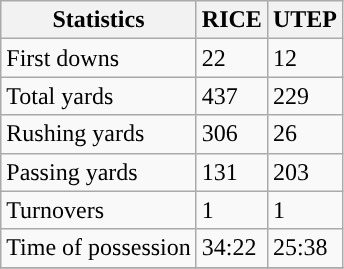<table class="wikitable">
<tr>
<th>Statistics</th>
<th>RICE</th>
<th>UTEP</th>
</tr>
<tr>
<td>First downs</td>
<td>22</td>
<td>12</td>
</tr>
<tr>
<td>Total yards</td>
<td>437</td>
<td>229</td>
</tr>
<tr>
<td>Rushing yards</td>
<td>306</td>
<td>26</td>
</tr>
<tr>
<td>Passing yards</td>
<td>131</td>
<td>203</td>
</tr>
<tr>
<td>Turnovers</td>
<td>1</td>
<td>1</td>
</tr>
<tr>
<td>Time of possession</td>
<td>34:22</td>
<td>25:38</td>
</tr>
<tr>
</tr>
</table>
